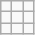<table class="wikitable">
<tr>
<td></td>
<td></td>
<td></td>
</tr>
<tr>
<td></td>
<td></td>
<td> </td>
</tr>
<tr>
<td></td>
<td></td>
<td> </td>
</tr>
</table>
